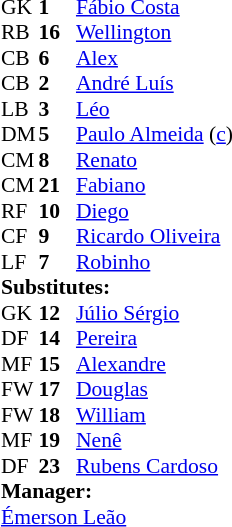<table style="font-size:90%; margin:0.2em auto;" cellspacing="0" cellpadding="0">
<tr>
<th width="25"></th>
<th width="25"></th>
</tr>
<tr>
<td>GK</td>
<td><strong>1</strong></td>
<td> <a href='#'>Fábio Costa</a></td>
<td></td>
</tr>
<tr>
<td>RB</td>
<td><strong>16</strong></td>
<td> <a href='#'>Wellington</a></td>
<td></td>
<td></td>
</tr>
<tr>
<td>CB</td>
<td><strong>6</strong></td>
<td> <a href='#'>Alex</a></td>
</tr>
<tr>
<td>CB</td>
<td><strong>2</strong></td>
<td> <a href='#'>André Luís</a></td>
</tr>
<tr>
<td>LB</td>
<td><strong>3</strong></td>
<td> <a href='#'>Léo</a></td>
<td></td>
</tr>
<tr>
<td>DM</td>
<td><strong>5</strong></td>
<td> <a href='#'>Paulo Almeida</a> (<a href='#'>c</a>)</td>
</tr>
<tr>
<td>CM</td>
<td><strong>8</strong></td>
<td> <a href='#'>Renato</a></td>
</tr>
<tr>
<td>CM</td>
<td><strong>21</strong></td>
<td> <a href='#'>Fabiano</a></td>
<td></td>
</tr>
<tr>
<td>RF</td>
<td><strong>10</strong></td>
<td> <a href='#'>Diego</a></td>
</tr>
<tr>
<td>CF</td>
<td><strong>9</strong></td>
<td> <a href='#'>Ricardo Oliveira</a></td>
<td></td>
<td></td>
</tr>
<tr>
<td>LF</td>
<td><strong>7</strong></td>
<td> <a href='#'>Robinho</a></td>
</tr>
<tr>
<td colspan=3><strong>Substitutes:</strong></td>
</tr>
<tr>
<td>GK</td>
<td><strong>12</strong></td>
<td> <a href='#'>Júlio Sérgio</a></td>
</tr>
<tr>
<td>DF</td>
<td><strong>14</strong></td>
<td> <a href='#'>Pereira</a></td>
</tr>
<tr>
<td>MF</td>
<td><strong>15</strong></td>
<td> <a href='#'>Alexandre</a></td>
</tr>
<tr>
<td>FW</td>
<td><strong>17</strong></td>
<td> <a href='#'>Douglas</a></td>
<td></td>
<td></td>
</tr>
<tr>
<td>FW</td>
<td><strong>18</strong></td>
<td> <a href='#'>William</a></td>
</tr>
<tr>
<td>MF</td>
<td><strong>19</strong></td>
<td> <a href='#'>Nenê</a></td>
<td></td>
<td></td>
</tr>
<tr>
<td>DF</td>
<td><strong>23</strong></td>
<td> <a href='#'>Rubens Cardoso</a></td>
</tr>
<tr>
<td colspan=3><strong>Manager:</strong></td>
</tr>
<tr>
<td colspan=4> <a href='#'>Émerson Leão</a></td>
</tr>
</table>
